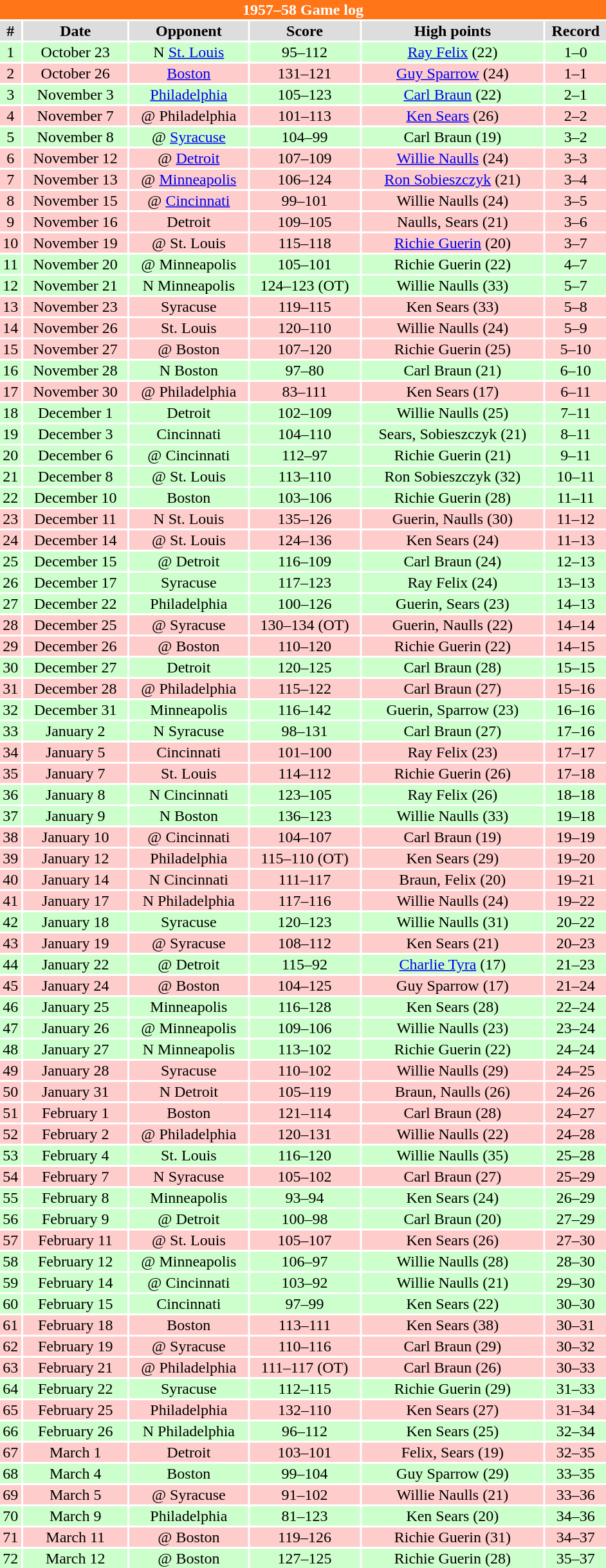<table class="toccolours collapsible" width=50% style="clear:both; margin:1.5em auto; text-align:center">
<tr>
<th colspan=11 style="background:#FF7518; color:white;">1957–58 Game log</th>
</tr>
<tr align="center" bgcolor="#dddddd">
<td><strong>#</strong></td>
<td><strong>Date</strong></td>
<td><strong>Opponent</strong></td>
<td><strong>Score</strong></td>
<td><strong>High points</strong></td>
<td><strong>Record</strong></td>
</tr>
<tr align="center" bgcolor="ccffcc">
<td>1</td>
<td>October 23</td>
<td>N <a href='#'>St. Louis</a></td>
<td>95–112</td>
<td><a href='#'>Ray Felix</a> (22)</td>
<td>1–0</td>
</tr>
<tr align="center" bgcolor="ffcccc">
<td>2</td>
<td>October 26</td>
<td><a href='#'>Boston</a></td>
<td>131–121</td>
<td><a href='#'>Guy Sparrow</a> (24)</td>
<td>1–1</td>
</tr>
<tr align="center" bgcolor="ccffcc">
<td>3</td>
<td>November 3</td>
<td><a href='#'>Philadelphia</a></td>
<td>105–123</td>
<td><a href='#'>Carl Braun</a> (22)</td>
<td>2–1</td>
</tr>
<tr align="center" bgcolor="ffcccc">
<td>4</td>
<td>November 7</td>
<td>@ Philadelphia</td>
<td>101–113</td>
<td><a href='#'>Ken Sears</a> (26)</td>
<td>2–2</td>
</tr>
<tr align="center" bgcolor="ccffcc">
<td>5</td>
<td>November 8</td>
<td>@ <a href='#'>Syracuse</a></td>
<td>104–99</td>
<td>Carl Braun (19)</td>
<td>3–2</td>
</tr>
<tr align="center" bgcolor="ffcccc">
<td>6</td>
<td>November 12</td>
<td>@ <a href='#'>Detroit</a></td>
<td>107–109</td>
<td><a href='#'>Willie Naulls</a> (24)</td>
<td>3–3</td>
</tr>
<tr align="center" bgcolor="ffcccc">
<td>7</td>
<td>November 13</td>
<td>@ <a href='#'>Minneapolis</a></td>
<td>106–124</td>
<td><a href='#'>Ron Sobieszczyk</a> (21)</td>
<td>3–4</td>
</tr>
<tr align="center" bgcolor="ffcccc">
<td>8</td>
<td>November 15</td>
<td>@ <a href='#'>Cincinnati</a></td>
<td>99–101</td>
<td>Willie Naulls (24)</td>
<td>3–5</td>
</tr>
<tr align="center" bgcolor="ffcccc">
<td>9</td>
<td>November 16</td>
<td>Detroit</td>
<td>109–105</td>
<td>Naulls, Sears (21)</td>
<td>3–6</td>
</tr>
<tr align="center" bgcolor="ffcccc">
<td>10</td>
<td>November 19</td>
<td>@ St. Louis</td>
<td>115–118</td>
<td><a href='#'>Richie Guerin</a> (20)</td>
<td>3–7</td>
</tr>
<tr align="center" bgcolor="ccffcc">
<td>11</td>
<td>November 20</td>
<td>@ Minneapolis</td>
<td>105–101</td>
<td>Richie Guerin (22)</td>
<td>4–7</td>
</tr>
<tr align="center" bgcolor="ccffcc">
<td>12</td>
<td>November 21</td>
<td>N Minneapolis</td>
<td>124–123 (OT)</td>
<td>Willie Naulls (33)</td>
<td>5–7</td>
</tr>
<tr align="center" bgcolor="ffcccc">
<td>13</td>
<td>November 23</td>
<td>Syracuse</td>
<td>119–115</td>
<td>Ken Sears (33)</td>
<td>5–8</td>
</tr>
<tr align="center" bgcolor="ffcccc">
<td>14</td>
<td>November 26</td>
<td>St. Louis</td>
<td>120–110</td>
<td>Willie Naulls (24)</td>
<td>5–9</td>
</tr>
<tr align="center" bgcolor="ffcccc">
<td>15</td>
<td>November 27</td>
<td>@ Boston</td>
<td>107–120</td>
<td>Richie Guerin (25)</td>
<td>5–10</td>
</tr>
<tr align="center" bgcolor="ccffcc">
<td>16</td>
<td>November 28</td>
<td>N Boston</td>
<td>97–80</td>
<td>Carl Braun (21)</td>
<td>6–10</td>
</tr>
<tr align="center" bgcolor="ffcccc">
<td>17</td>
<td>November 30</td>
<td>@ Philadelphia</td>
<td>83–111</td>
<td>Ken Sears (17)</td>
<td>6–11</td>
</tr>
<tr align="center" bgcolor="ccffcc">
<td>18</td>
<td>December 1</td>
<td>Detroit</td>
<td>102–109</td>
<td>Willie Naulls (25)</td>
<td>7–11</td>
</tr>
<tr align="center" bgcolor="ccffcc">
<td>19</td>
<td>December 3</td>
<td>Cincinnati</td>
<td>104–110</td>
<td>Sears, Sobieszczyk (21)</td>
<td>8–11</td>
</tr>
<tr align="center" bgcolor="ccffcc">
<td>20</td>
<td>December 6</td>
<td>@ Cincinnati</td>
<td>112–97</td>
<td>Richie Guerin (21)</td>
<td>9–11</td>
</tr>
<tr align="center" bgcolor="ccffcc">
<td>21</td>
<td>December 8</td>
<td>@ St. Louis</td>
<td>113–110</td>
<td>Ron Sobieszczyk (32)</td>
<td>10–11</td>
</tr>
<tr align="center" bgcolor="ccffcc">
<td>22</td>
<td>December 10</td>
<td>Boston</td>
<td>103–106</td>
<td>Richie Guerin (28)</td>
<td>11–11</td>
</tr>
<tr align="center" bgcolor="ffcccc">
<td>23</td>
<td>December 11</td>
<td>N St. Louis</td>
<td>135–126</td>
<td>Guerin, Naulls (30)</td>
<td>11–12</td>
</tr>
<tr align="center" bgcolor="ffcccc">
<td>24</td>
<td>December 14</td>
<td>@ St. Louis</td>
<td>124–136</td>
<td>Ken Sears (24)</td>
<td>11–13</td>
</tr>
<tr align="center" bgcolor="ccffcc">
<td>25</td>
<td>December 15</td>
<td>@ Detroit</td>
<td>116–109</td>
<td>Carl Braun (24)</td>
<td>12–13</td>
</tr>
<tr align="center" bgcolor="ccffcc">
<td>26</td>
<td>December 17</td>
<td>Syracuse</td>
<td>117–123</td>
<td>Ray Felix (24)</td>
<td>13–13</td>
</tr>
<tr align="center" bgcolor="ccffcc">
<td>27</td>
<td>December 22</td>
<td>Philadelphia</td>
<td>100–126</td>
<td>Guerin, Sears (23)</td>
<td>14–13</td>
</tr>
<tr align="center" bgcolor="ffcccc">
<td>28</td>
<td>December 25</td>
<td>@ Syracuse</td>
<td>130–134 (OT)</td>
<td>Guerin, Naulls (22)</td>
<td>14–14</td>
</tr>
<tr align="center" bgcolor="ffcccc">
<td>29</td>
<td>December 26</td>
<td>@ Boston</td>
<td>110–120</td>
<td>Richie Guerin (22)</td>
<td>14–15</td>
</tr>
<tr align="center" bgcolor="ccffcc">
<td>30</td>
<td>December 27</td>
<td>Detroit</td>
<td>120–125</td>
<td>Carl Braun (28)</td>
<td>15–15</td>
</tr>
<tr align="center" bgcolor="ffcccc">
<td>31</td>
<td>December 28</td>
<td>@ Philadelphia</td>
<td>115–122</td>
<td>Carl Braun (27)</td>
<td>15–16</td>
</tr>
<tr align="center" bgcolor="ccffcc">
<td>32</td>
<td>December 31</td>
<td>Minneapolis</td>
<td>116–142</td>
<td>Guerin, Sparrow (23)</td>
<td>16–16</td>
</tr>
<tr align="center" bgcolor="ccffcc">
<td>33</td>
<td>January 2</td>
<td>N Syracuse</td>
<td>98–131</td>
<td>Carl Braun (27)</td>
<td>17–16</td>
</tr>
<tr align="center" bgcolor="ffcccc">
<td>34</td>
<td>January 5</td>
<td>Cincinnati</td>
<td>101–100</td>
<td>Ray Felix (23)</td>
<td>17–17</td>
</tr>
<tr align="center" bgcolor="ffcccc">
<td>35</td>
<td>January 7</td>
<td>St. Louis</td>
<td>114–112</td>
<td>Richie Guerin (26)</td>
<td>17–18</td>
</tr>
<tr align="center" bgcolor="ccffcc">
<td>36</td>
<td>January 8</td>
<td>N Cincinnati</td>
<td>123–105</td>
<td>Ray Felix (26)</td>
<td>18–18</td>
</tr>
<tr align="center" bgcolor="ccffcc">
<td>37</td>
<td>January 9</td>
<td>N Boston</td>
<td>136–123</td>
<td>Willie Naulls (33)</td>
<td>19–18</td>
</tr>
<tr align="center" bgcolor="ffcccc">
<td>38</td>
<td>January 10</td>
<td>@ Cincinnati</td>
<td>104–107</td>
<td>Carl Braun (19)</td>
<td>19–19</td>
</tr>
<tr align="center" bgcolor="ffcccc">
<td>39</td>
<td>January 12</td>
<td>Philadelphia</td>
<td>115–110 (OT)</td>
<td>Ken Sears (29)</td>
<td>19–20</td>
</tr>
<tr align="center" bgcolor="ffcccc">
<td>40</td>
<td>January 14</td>
<td>N Cincinnati</td>
<td>111–117</td>
<td>Braun, Felix (20)</td>
<td>19–21</td>
</tr>
<tr align="center" bgcolor="ffcccc">
<td>41</td>
<td>January 17</td>
<td>N Philadelphia</td>
<td>117–116</td>
<td>Willie Naulls (24)</td>
<td>19–22</td>
</tr>
<tr align="center" bgcolor="ccffcc">
<td>42</td>
<td>January 18</td>
<td>Syracuse</td>
<td>120–123</td>
<td>Willie Naulls (31)</td>
<td>20–22</td>
</tr>
<tr align="center" bgcolor="ffcccc">
<td>43</td>
<td>January 19</td>
<td>@ Syracuse</td>
<td>108–112</td>
<td>Ken Sears (21)</td>
<td>20–23</td>
</tr>
<tr align="center" bgcolor="ccffcc">
<td>44</td>
<td>January 22</td>
<td>@ Detroit</td>
<td>115–92</td>
<td><a href='#'>Charlie Tyra</a> (17)</td>
<td>21–23</td>
</tr>
<tr align="center" bgcolor="ffcccc">
<td>45</td>
<td>January 24</td>
<td>@ Boston</td>
<td>104–125</td>
<td>Guy Sparrow (17)</td>
<td>21–24</td>
</tr>
<tr align="center" bgcolor="ccffcc">
<td>46</td>
<td>January 25</td>
<td>Minneapolis</td>
<td>116–128</td>
<td>Ken Sears (28)</td>
<td>22–24</td>
</tr>
<tr align="center" bgcolor="ccffcc">
<td>47</td>
<td>January 26</td>
<td>@ Minneapolis</td>
<td>109–106</td>
<td>Willie Naulls (23)</td>
<td>23–24</td>
</tr>
<tr align="center" bgcolor="ccffcc">
<td>48</td>
<td>January 27</td>
<td>N Minneapolis</td>
<td>113–102</td>
<td>Richie Guerin (22)</td>
<td>24–24</td>
</tr>
<tr align="center" bgcolor="ffcccc">
<td>49</td>
<td>January 28</td>
<td>Syracuse</td>
<td>110–102</td>
<td>Willie Naulls (29)</td>
<td>24–25</td>
</tr>
<tr align="center" bgcolor="ffcccc">
<td>50</td>
<td>January 31</td>
<td>N Detroit</td>
<td>105–119</td>
<td>Braun, Naulls (26)</td>
<td>24–26</td>
</tr>
<tr align="center" bgcolor="ffcccc">
<td>51</td>
<td>February 1</td>
<td>Boston</td>
<td>121–114</td>
<td>Carl Braun (28)</td>
<td>24–27</td>
</tr>
<tr align="center" bgcolor="ffcccc">
<td>52</td>
<td>February 2</td>
<td>@ Philadelphia</td>
<td>120–131</td>
<td>Willie Naulls (22)</td>
<td>24–28</td>
</tr>
<tr align="center" bgcolor="ccffcc">
<td>53</td>
<td>February 4</td>
<td>St. Louis</td>
<td>116–120</td>
<td>Willie Naulls (35)</td>
<td>25–28</td>
</tr>
<tr align="center" bgcolor="ffcccc">
<td>54</td>
<td>February 7</td>
<td>N Syracuse</td>
<td>105–102</td>
<td>Carl Braun (27)</td>
<td>25–29</td>
</tr>
<tr align="center" bgcolor="ccffcc">
<td>55</td>
<td>February 8</td>
<td>Minneapolis</td>
<td>93–94</td>
<td>Ken Sears (24)</td>
<td>26–29</td>
</tr>
<tr align="center" bgcolor="ccffcc">
<td>56</td>
<td>February 9</td>
<td>@ Detroit</td>
<td>100–98</td>
<td>Carl Braun (20)</td>
<td>27–29</td>
</tr>
<tr align="center" bgcolor="ffcccc">
<td>57</td>
<td>February 11</td>
<td>@ St. Louis</td>
<td>105–107</td>
<td>Ken Sears (26)</td>
<td>27–30</td>
</tr>
<tr align="center" bgcolor="ccffcc">
<td>58</td>
<td>February 12</td>
<td>@ Minneapolis</td>
<td>106–97</td>
<td>Willie Naulls (28)</td>
<td>28–30</td>
</tr>
<tr align="center" bgcolor="ccffcc">
<td>59</td>
<td>February 14</td>
<td>@ Cincinnati</td>
<td>103–92</td>
<td>Willie Naulls (21)</td>
<td>29–30</td>
</tr>
<tr align="center" bgcolor="ccffcc">
<td>60</td>
<td>February 15</td>
<td>Cincinnati</td>
<td>97–99</td>
<td>Ken Sears (22)</td>
<td>30–30</td>
</tr>
<tr align="center" bgcolor="ffcccc">
<td>61</td>
<td>February 18</td>
<td>Boston</td>
<td>113–111</td>
<td>Ken Sears (38)</td>
<td>30–31</td>
</tr>
<tr align="center" bgcolor="ffcccc">
<td>62</td>
<td>February 19</td>
<td>@ Syracuse</td>
<td>110–116</td>
<td>Carl Braun (29)</td>
<td>30–32</td>
</tr>
<tr align="center" bgcolor="ffcccc">
<td>63</td>
<td>February 21</td>
<td>@ Philadelphia</td>
<td>111–117 (OT)</td>
<td>Carl Braun (26)</td>
<td>30–33</td>
</tr>
<tr align="center" bgcolor="ccffcc">
<td>64</td>
<td>February 22</td>
<td>Syracuse</td>
<td>112–115</td>
<td>Richie Guerin (29)</td>
<td>31–33</td>
</tr>
<tr align="center" bgcolor="ffcccc">
<td>65</td>
<td>February 25</td>
<td>Philadelphia</td>
<td>132–110</td>
<td>Ken Sears (27)</td>
<td>31–34</td>
</tr>
<tr align="center" bgcolor="ccffcc">
<td>66</td>
<td>February 26</td>
<td>N Philadelphia</td>
<td>96–112</td>
<td>Ken Sears (25)</td>
<td>32–34</td>
</tr>
<tr align="center" bgcolor="ffcccc">
<td>67</td>
<td>March 1</td>
<td>Detroit</td>
<td>103–101</td>
<td>Felix, Sears (19)</td>
<td>32–35</td>
</tr>
<tr align="center" bgcolor="ccffcc">
<td>68</td>
<td>March 4</td>
<td>Boston</td>
<td>99–104</td>
<td>Guy Sparrow (29)</td>
<td>33–35</td>
</tr>
<tr align="center" bgcolor="ffcccc">
<td>69</td>
<td>March 5</td>
<td>@ Syracuse</td>
<td>91–102</td>
<td>Willie Naulls (21)</td>
<td>33–36</td>
</tr>
<tr align="center" bgcolor="ccffcc">
<td>70</td>
<td>March 9</td>
<td>Philadelphia</td>
<td>81–123</td>
<td>Ken Sears (20)</td>
<td>34–36</td>
</tr>
<tr align="center" bgcolor="ffcccc">
<td>71</td>
<td>March 11</td>
<td>@ Boston</td>
<td>119–126</td>
<td>Richie Guerin (31)</td>
<td>34–37</td>
</tr>
<tr align="center" bgcolor="ccffcc">
<td>72</td>
<td>March 12</td>
<td>@ Boston</td>
<td>127–125</td>
<td>Richie Guerin (28)</td>
<td>35–37</td>
</tr>
</table>
